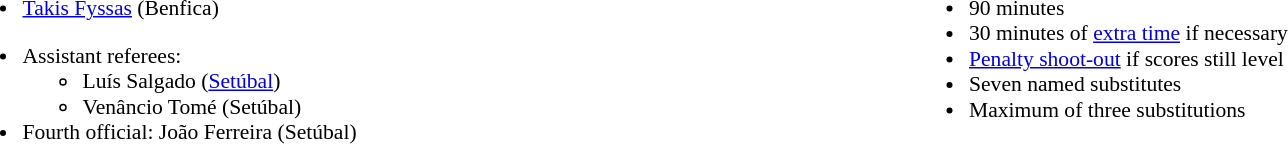<table style="width:100%; font-size:90%">
<tr>
<td style="width:50%; vertical-align:top"><br><ul><li> <a href='#'>Takis Fyssas</a> (Benfica)</li></ul><ul><li>Assistant referees:<ul><li>Luís Salgado (<a href='#'>Setúbal</a>)</li><li>Venâncio Tomé (Setúbal)</li></ul></li><li>Fourth official: João Ferreira (Setúbal)</li></ul></td>
<td style="width:50%; vertical-align:top"><br><ul><li>90 minutes</li><li>30 minutes of <a href='#'>extra time</a> if necessary</li><li><a href='#'>Penalty shoot-out</a> if scores still level</li><li>Seven named substitutes</li><li>Maximum of three substitutions</li></ul></td>
</tr>
</table>
